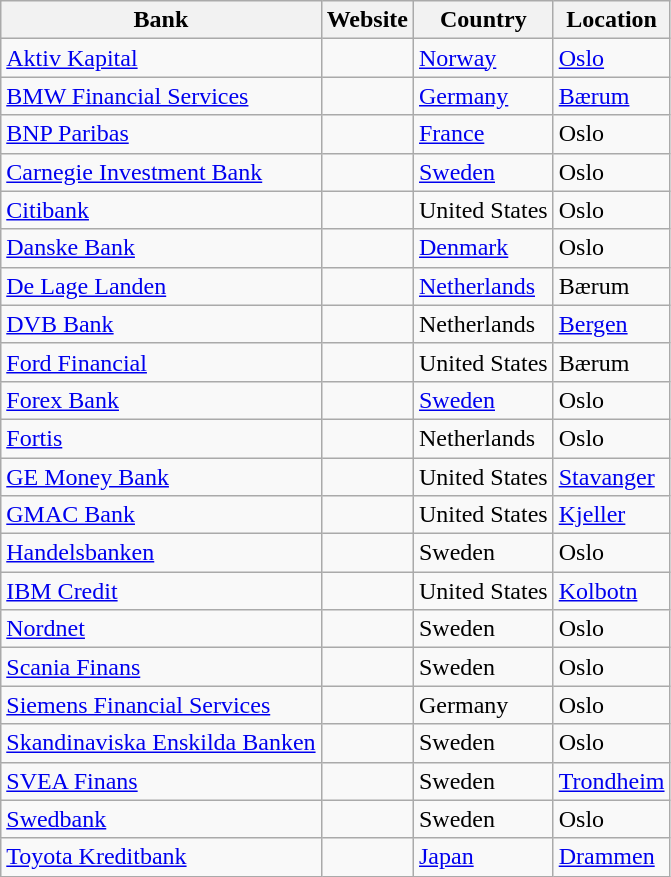<table class="wikitable">
<tr>
<th>Bank</th>
<th>Website</th>
<th>Country</th>
<th>Location</th>
</tr>
<tr>
<td><a href='#'>Aktiv Kapital</a></td>
<td></td>
<td><a href='#'>Norway</a></td>
<td><a href='#'>Oslo</a></td>
</tr>
<tr>
<td><a href='#'>BMW Financial Services</a></td>
<td></td>
<td><a href='#'>Germany</a></td>
<td><a href='#'>Bærum</a></td>
</tr>
<tr>
<td><a href='#'>BNP Paribas</a></td>
<td></td>
<td><a href='#'>France</a></td>
<td>Oslo</td>
</tr>
<tr>
<td><a href='#'>Carnegie Investment Bank</a></td>
<td></td>
<td><a href='#'>Sweden</a></td>
<td>Oslo</td>
</tr>
<tr>
<td><a href='#'>Citibank</a></td>
<td></td>
<td>United States</td>
<td>Oslo</td>
</tr>
<tr>
<td><a href='#'>Danske Bank</a></td>
<td></td>
<td><a href='#'>Denmark</a></td>
<td>Oslo</td>
</tr>
<tr>
<td><a href='#'>De Lage Landen</a></td>
<td></td>
<td><a href='#'>Netherlands</a></td>
<td>Bærum</td>
</tr>
<tr>
<td><a href='#'>DVB Bank</a></td>
<td></td>
<td>Netherlands</td>
<td><a href='#'>Bergen</a></td>
</tr>
<tr>
<td><a href='#'>Ford Financial</a></td>
<td></td>
<td>United States</td>
<td>Bærum</td>
</tr>
<tr>
<td><a href='#'>Forex Bank</a></td>
<td></td>
<td><a href='#'>Sweden</a></td>
<td>Oslo</td>
</tr>
<tr>
<td><a href='#'>Fortis</a></td>
<td></td>
<td>Netherlands</td>
<td>Oslo</td>
</tr>
<tr>
<td><a href='#'>GE Money Bank</a></td>
<td></td>
<td>United States</td>
<td><a href='#'>Stavanger</a></td>
</tr>
<tr>
<td><a href='#'>GMAC Bank</a></td>
<td></td>
<td>United States</td>
<td><a href='#'>Kjeller</a></td>
</tr>
<tr>
<td><a href='#'>Handelsbanken</a></td>
<td></td>
<td>Sweden</td>
<td>Oslo</td>
</tr>
<tr>
<td><a href='#'>IBM Credit</a></td>
<td></td>
<td>United States</td>
<td><a href='#'>Kolbotn</a></td>
</tr>
<tr>
<td><a href='#'>Nordnet</a></td>
<td></td>
<td>Sweden</td>
<td>Oslo</td>
</tr>
<tr>
<td><a href='#'>Scania Finans</a></td>
<td></td>
<td>Sweden</td>
<td>Oslo</td>
</tr>
<tr>
<td><a href='#'>Siemens Financial Services</a></td>
<td></td>
<td>Germany</td>
<td>Oslo</td>
</tr>
<tr>
<td><a href='#'>Skandinaviska Enskilda Banken</a></td>
<td></td>
<td>Sweden</td>
<td>Oslo</td>
</tr>
<tr>
<td><a href='#'>SVEA Finans</a></td>
<td></td>
<td>Sweden</td>
<td><a href='#'>Trondheim</a></td>
</tr>
<tr>
<td><a href='#'>Swedbank</a></td>
<td></td>
<td>Sweden</td>
<td>Oslo</td>
</tr>
<tr>
<td><a href='#'>Toyota Kreditbank</a></td>
<td></td>
<td><a href='#'>Japan</a></td>
<td><a href='#'>Drammen</a></td>
</tr>
</table>
